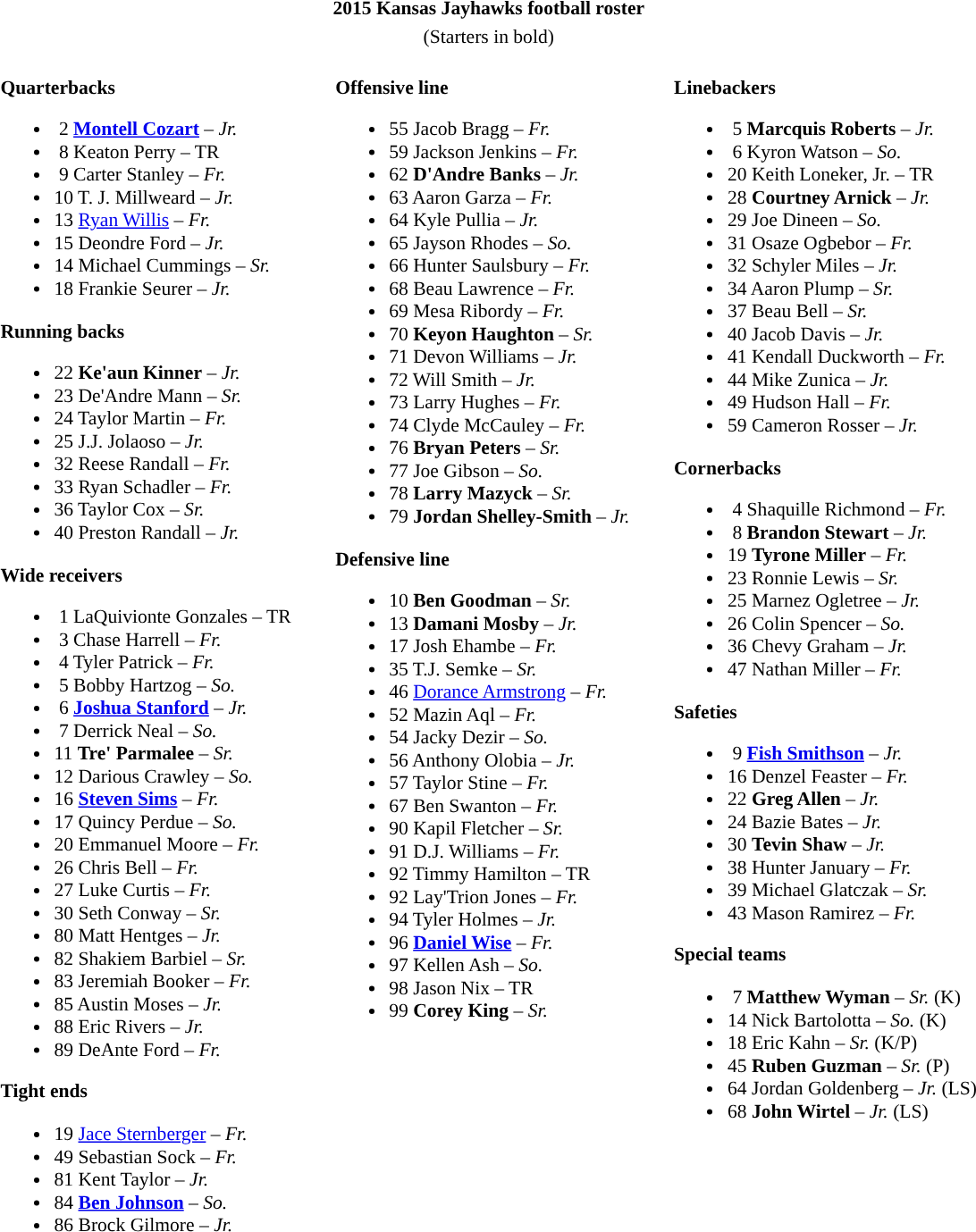<table class="toccolours" style="font-size:90%;">
<tr style="text-align:center;">
<th colspan="5">2015 Kansas Jayhawks football roster</th>
</tr>
<tr>
<td colspan="5" align="center">(Starters in bold)</td>
</tr>
<tr>
<td valign="top"><br><strong>Quarterbacks</strong><ul><li> 2  <strong><a href='#'>Montell Cozart</a></strong> – <em>Jr.</em></li><li> 8  Keaton Perry – TR</li><li> 9  Carter Stanley – <em>Fr.</em></li><li>10  T. J. Millweard – <em> Jr.</em></li><li>13  <a href='#'>Ryan Willis</a> – <em>Fr.</em></li><li>15  Deondre Ford – <em>Jr.</em></li><li>14  Michael Cummings – <em> Sr.</em> </li><li>18  Frankie Seurer – <em> Jr.</em></li></ul><strong>Running backs</strong><ul><li>22  <strong>Ke'aun Kinner</strong> – <em>Jr.</em></li><li>23  De'Andre Mann – <em>Sr.</em></li><li>24  Taylor Martin – <em>Fr.</em></li><li>25  J.J. Jolaoso – <em>Jr.</em></li><li>32  Reese Randall – <em> Fr.</em></li><li>33  Ryan Schadler – <em> Fr.</em></li><li>36  Taylor Cox – <em> Sr.</em></li><li>40  Preston Randall – <em> Jr.</em></li></ul><strong>Wide receivers</strong><ul><li> 1  LaQuivionte Gonzales – TR</li><li> 3  Chase Harrell – <em>Fr.</em></li><li> 4  Tyler Patrick – <em> Fr.</em></li><li> 5  Bobby Hartzog – <em>So.</em></li><li> 6  <strong><a href='#'>Joshua Stanford</a></strong> – <em>Jr.</em></li><li> 7  Derrick Neal – <em>So.</em></li><li>11  <strong>Tre' Parmalee</strong> – <em>Sr.</em></li><li>12  Darious Crawley – <em>So.</em></li><li>16  <strong><a href='#'>Steven Sims</a></strong> – <em>Fr.</em></li><li>17  Quincy Perdue – <em>So.</em></li><li>20  Emmanuel Moore – <em>Fr.</em></li><li>26  Chris Bell – <em>Fr.</em></li><li>27  Luke Curtis – <em>Fr.</em></li><li>30  Seth Conway – <em>Sr.</em></li><li>80  Matt Hentges – <em> Jr.</em></li><li>82  Shakiem Barbiel – <em>Sr.</em></li><li>83  Jeremiah Booker – <em>Fr.</em></li><li>85  Austin Moses – <em>Jr.</em></li><li>88  Eric Rivers – <em>Jr.</em></li><li>89  DeAnte Ford – <em>Fr.</em></li></ul><strong>Tight ends</strong><ul><li>19  <a href='#'>Jace Sternberger</a> – <em>Fr.</em></li><li>49  Sebastian Sock – <em>Fr.</em></li><li>81  Kent Taylor – <em> Jr.</em></li><li>84  <strong><a href='#'>Ben Johnson</a></strong> – <em> So.</em></li><li>86  Brock Gilmore – <em>Jr.</em></li></ul></td>
<td width="25"> </td>
<td valign="top"><br><strong>Offensive line</strong><ul><li>55  Jacob Bragg – <em> Fr.</em></li><li>59  Jackson Jenkins – <em>Fr.</em></li><li>62  <strong>D'Andre Banks</strong> – <em>Jr.</em></li><li>63  Aaron Garza – <em>Fr.</em></li><li>64  Kyle Pullia – <em>Jr.</em></li><li>65  Jayson Rhodes – <em>So.</em></li><li>66  Hunter Saulsbury – <em>Fr.</em></li><li>68  Beau Lawrence – <em>Fr.</em></li><li>69  Mesa Ribordy – <em>Fr.</em></li><li>70  <strong>Keyon Haughton</strong> – <em>Sr.</em></li><li>71  Devon Williams – <em> Jr.</em></li><li>72  Will Smith – <em>Jr.</em></li><li>73  Larry Hughes – <em>Fr.</em></li><li>74  Clyde McCauley – <em>Fr.</em></li><li>76  <strong>Bryan Peters</strong> – <em> Sr.</em></li><li>77  Joe Gibson – <em> So.</em></li><li>78  <strong>Larry Mazyck</strong> – <em>Sr.</em></li><li>79  <strong>Jordan Shelley-Smith</strong> – <em> Jr.</em></li></ul><strong>Defensive line</strong><ul><li>10  <strong>Ben Goodman</strong> – <em> Sr.</em></li><li>13  <strong>Damani Mosby</strong> – <em> Jr.</em></li><li>17  Josh Ehambe – <em> Fr.</em></li><li>35  T.J. Semke – <em> Sr.</em></li><li>46  <a href='#'>Dorance Armstrong</a> – <em>Fr.</em></li><li>52  Mazin Aql – <em>Fr.</em></li><li>54  Jacky Dezir – <em>So.</em></li><li>56  Anthony Olobia – <em> Jr.</em></li><li>57  Taylor Stine – <em>Fr.</em></li><li>67  Ben Swanton – <em>Fr.</em></li><li>90  Kapil Fletcher – <em>Sr.</em></li><li>91  D.J. Williams – <em> Fr.</em></li><li>92  Timmy Hamilton – TR</li><li>92  Lay'Trion Jones – <em> Fr.</em> </li><li>94  Tyler Holmes – <em> Jr.</em></li><li>96  <strong><a href='#'>Daniel Wise</a></strong> – <em> Fr.</em></li><li>97  Kellen Ash – <em> So.</em></li><li>98  Jason Nix – TR</li><li>99  <strong>Corey King</strong> – <em>Sr.</em></li></ul></td>
<td width="25"> </td>
<td valign="top"><br><strong>Linebackers</strong><ul><li> 5  <strong>Marcquis Roberts</strong> – <em>Jr.</em></li><li> 6  Kyron Watson – <em>So.</em></li><li>20  Keith Loneker, Jr. – TR</li><li>28  <strong>Courtney Arnick</strong> – <em> Jr.</em></li><li>29  Joe Dineen – <em>So.</em></li><li>31  Osaze Ogbebor – <em>Fr.</em></li><li>32  Schyler Miles – <em> Jr.</em></li><li>34  Aaron Plump – <em>Sr.</em></li><li>37  Beau Bell – <em>Sr.</em></li><li>40  Jacob Davis – <em>Jr.</em></li><li>41  Kendall Duckworth – <em>Fr.</em></li><li>44  Mike Zunica – <em> Jr.</em></li><li>49  Hudson Hall – <em>Fr.</em></li><li>59  Cameron Rosser – <em>Jr.</em></li></ul><strong>Cornerbacks</strong><ul><li> 4  Shaquille Richmond – <em>Fr.</em></li><li> 8  <strong>Brandon Stewart</strong> – <em>Jr.</em></li><li>19  <strong>Tyrone Miller</strong> – <em>Fr.</em></li><li>23  Ronnie Lewis – <em>Sr.</em></li><li>25  Marnez Ogletree – <em>Jr.</em></li><li>26  Colin Spencer – <em> So.</em></li><li>36  Chevy Graham – <em>Jr.</em></li><li>47  Nathan Miller – <em>Fr.</em></li></ul><strong>Safeties</strong><ul><li> 9  <strong><a href='#'>Fish Smithson</a></strong> – <em>Jr.</em></li><li>16  Denzel Feaster – <em>Fr.</em></li><li>22  <strong>Greg Allen</strong> – <em> Jr.</em></li><li>24  Bazie Bates – <em>Jr.</em></li><li>30  <strong>Tevin Shaw</strong> – <em> Jr.</em></li><li>38  Hunter January – <em>Fr.</em></li><li>39  Michael Glatczak – <em>Sr.</em></li><li>43  Mason Ramirez – <em>Fr.</em></li></ul><strong>Special teams</strong><ul><li> 7  <strong>Matthew Wyman</strong> – <em>Sr.</em> (K)</li><li>14  Nick Bartolotta – <em>So.</em> (K)</li><li>18  Eric Kahn – <em> Sr.</em> (K/P)</li><li>45  <strong>Ruben Guzman</strong> – <em>Sr.</em> (P)</li><li>64  Jordan Goldenberg – <em>Jr.</em> (LS)</li><li>68  <strong>John Wirtel</strong> – <em>Jr.</em> (LS)</li></ul></td>
</tr>
</table>
